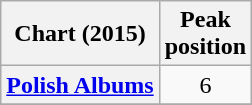<table class="wikitable sortable plainrowheaders" style="text-align:center">
<tr>
<th scope="col">Chart (2015)</th>
<th scope="col">Peak<br>position</th>
</tr>
<tr>
<th scope="row"><a href='#'>Polish Albums</a></th>
<td>6</td>
</tr>
<tr>
</tr>
</table>
